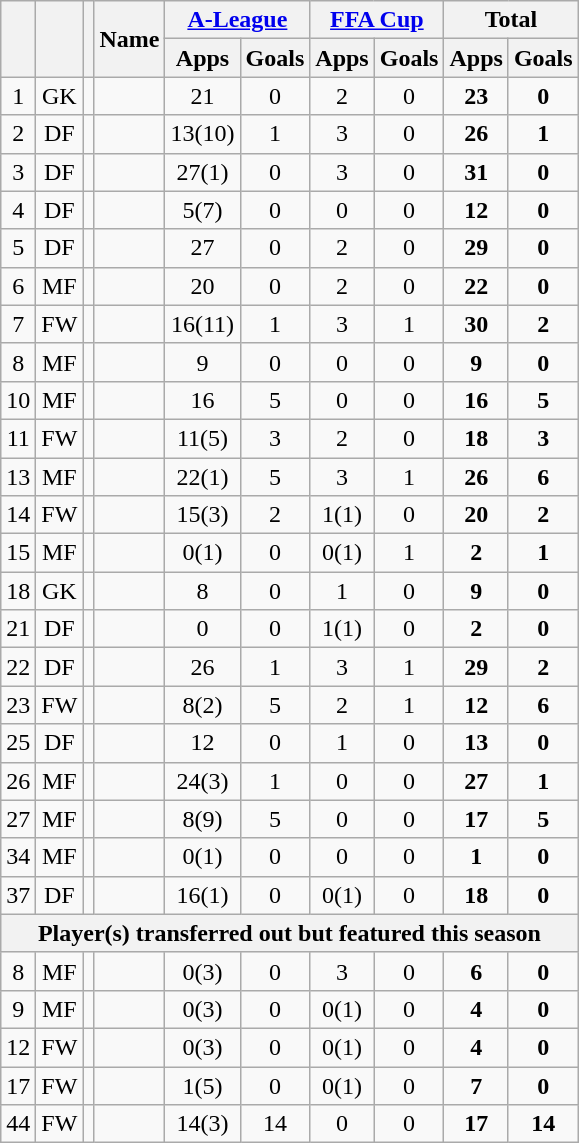<table class="wikitable sortable" style="text-align:center">
<tr>
<th rowspan="2"></th>
<th rowspan="2"></th>
<th rowspan="2"></th>
<th rowspan="2">Name</th>
<th colspan="2"><a href='#'>A-League</a></th>
<th colspan="2"><a href='#'>FFA Cup</a></th>
<th colspan="2">Total</th>
</tr>
<tr>
<th>Apps</th>
<th>Goals</th>
<th>Apps</th>
<th>Goals</th>
<th>Apps</th>
<th>Goals</th>
</tr>
<tr>
<td>1</td>
<td>GK</td>
<td></td>
<td align="left"></td>
<td>21</td>
<td>0</td>
<td>2</td>
<td>0</td>
<td><strong>23</strong></td>
<td><strong>0</strong></td>
</tr>
<tr>
<td>2</td>
<td>DF</td>
<td></td>
<td align="left"></td>
<td>13(10)</td>
<td>1</td>
<td>3</td>
<td>0</td>
<td><strong>26</strong></td>
<td><strong>1</strong></td>
</tr>
<tr>
<td>3</td>
<td>DF</td>
<td></td>
<td align="left"></td>
<td>27(1)</td>
<td>0</td>
<td>3</td>
<td>0</td>
<td><strong>31</strong></td>
<td><strong>0</strong></td>
</tr>
<tr>
<td>4</td>
<td>DF</td>
<td></td>
<td align="left"></td>
<td>5(7)</td>
<td>0</td>
<td>0</td>
<td>0</td>
<td><strong>12</strong></td>
<td><strong>0</strong></td>
</tr>
<tr>
<td>5</td>
<td>DF</td>
<td></td>
<td align="left"></td>
<td>27</td>
<td>0</td>
<td>2</td>
<td>0</td>
<td><strong>29</strong></td>
<td><strong>0</strong></td>
</tr>
<tr>
<td>6</td>
<td>MF</td>
<td></td>
<td align="left"></td>
<td>20</td>
<td>0</td>
<td>2</td>
<td>0</td>
<td><strong>22</strong></td>
<td><strong>0</strong></td>
</tr>
<tr>
<td>7</td>
<td>FW</td>
<td></td>
<td align="left"></td>
<td>16(11)</td>
<td>1</td>
<td>3</td>
<td>1</td>
<td><strong>30</strong></td>
<td><strong>2</strong></td>
</tr>
<tr>
<td>8</td>
<td>MF</td>
<td></td>
<td align="left"></td>
<td>9</td>
<td>0</td>
<td>0</td>
<td>0</td>
<td><strong>9</strong></td>
<td><strong>0</strong></td>
</tr>
<tr>
<td>10</td>
<td>MF</td>
<td></td>
<td align="left"></td>
<td>16</td>
<td>5</td>
<td>0</td>
<td>0</td>
<td><strong>16</strong></td>
<td><strong>5</strong></td>
</tr>
<tr>
<td>11</td>
<td>FW</td>
<td></td>
<td align="left"></td>
<td>11(5)</td>
<td>3</td>
<td>2</td>
<td>0</td>
<td><strong>18</strong></td>
<td><strong>3</strong></td>
</tr>
<tr>
<td>13</td>
<td>MF</td>
<td></td>
<td align="left"></td>
<td>22(1)</td>
<td>5</td>
<td>3</td>
<td>1</td>
<td><strong>26</strong></td>
<td><strong>6</strong></td>
</tr>
<tr>
<td>14</td>
<td>FW</td>
<td></td>
<td align="left"></td>
<td>15(3)</td>
<td>2</td>
<td>1(1)</td>
<td>0</td>
<td><strong>20</strong></td>
<td><strong>2</strong></td>
</tr>
<tr>
<td>15</td>
<td>MF</td>
<td></td>
<td align="left"></td>
<td>0(1)</td>
<td>0</td>
<td>0(1)</td>
<td>1</td>
<td><strong>2</strong></td>
<td><strong>1</strong></td>
</tr>
<tr>
<td>18</td>
<td>GK</td>
<td></td>
<td align="left"></td>
<td>8</td>
<td>0</td>
<td>1</td>
<td>0</td>
<td><strong>9</strong></td>
<td><strong>0</strong></td>
</tr>
<tr>
<td>21</td>
<td>DF</td>
<td></td>
<td align="left"></td>
<td>0</td>
<td>0</td>
<td>1(1)</td>
<td>0</td>
<td><strong>2</strong></td>
<td><strong>0</strong></td>
</tr>
<tr>
<td>22</td>
<td>DF</td>
<td></td>
<td align="left"></td>
<td>26</td>
<td>1</td>
<td>3</td>
<td>1</td>
<td><strong>29</strong></td>
<td><strong>2</strong></td>
</tr>
<tr>
<td>23</td>
<td>FW</td>
<td></td>
<td align="left"></td>
<td>8(2)</td>
<td>5</td>
<td>2</td>
<td>1</td>
<td><strong>12</strong></td>
<td><strong>6</strong></td>
</tr>
<tr>
<td>25</td>
<td>DF</td>
<td></td>
<td align="left"></td>
<td>12</td>
<td>0</td>
<td>1</td>
<td>0</td>
<td><strong>13</strong></td>
<td><strong>0</strong></td>
</tr>
<tr>
<td>26</td>
<td>MF</td>
<td></td>
<td align="left"></td>
<td>24(3)</td>
<td>1</td>
<td>0</td>
<td>0</td>
<td><strong>27</strong></td>
<td><strong>1</strong></td>
</tr>
<tr>
<td>27</td>
<td>MF</td>
<td></td>
<td align="left"></td>
<td>8(9)</td>
<td>5</td>
<td>0</td>
<td>0</td>
<td><strong>17</strong></td>
<td><strong>5</strong></td>
</tr>
<tr>
<td>34</td>
<td>MF</td>
<td></td>
<td align="left"></td>
<td>0(1)</td>
<td>0</td>
<td>0</td>
<td>0</td>
<td><strong>1</strong></td>
<td><strong>0</strong></td>
</tr>
<tr>
<td>37</td>
<td>DF</td>
<td></td>
<td align="left"></td>
<td>16(1)</td>
<td>0</td>
<td>0(1)</td>
<td>0</td>
<td><strong>18</strong></td>
<td><strong>0</strong></td>
</tr>
<tr>
<th colspan="10">Player(s) transferred out but featured this season</th>
</tr>
<tr>
<td>8</td>
<td>MF</td>
<td></td>
<td align="left"></td>
<td>0(3)</td>
<td>0</td>
<td>3</td>
<td>0</td>
<td><strong>6</strong></td>
<td><strong>0</strong></td>
</tr>
<tr>
<td>9</td>
<td>MF</td>
<td></td>
<td align="left"></td>
<td>0(3)</td>
<td>0</td>
<td>0(1)</td>
<td>0</td>
<td><strong>4</strong></td>
<td><strong>0</strong></td>
</tr>
<tr>
<td>12</td>
<td>FW</td>
<td></td>
<td align="left"></td>
<td>0(3)</td>
<td>0</td>
<td>0(1)</td>
<td>0</td>
<td><strong>4</strong></td>
<td><strong>0</strong></td>
</tr>
<tr>
<td>17</td>
<td>FW</td>
<td></td>
<td align="left"></td>
<td>1(5)</td>
<td>0</td>
<td>0(1)</td>
<td>0</td>
<td><strong>7</strong></td>
<td><strong>0</strong></td>
</tr>
<tr>
<td>44</td>
<td>FW</td>
<td></td>
<td align="left"></td>
<td>14(3)</td>
<td>14</td>
<td>0</td>
<td>0</td>
<td><strong>17</strong></td>
<td><strong>14</strong></td>
</tr>
</table>
